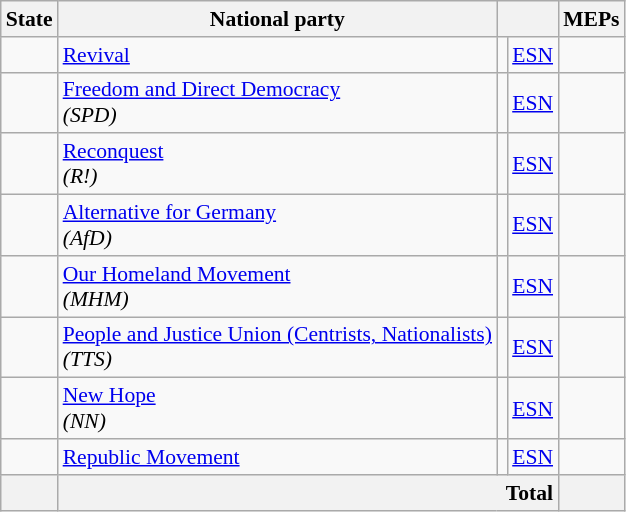<table class="wikitable sortable" style="font-size:90%">
<tr>
<th>State</th>
<th>National party</th>
<th colspan=2></th>
<th>MEPs</th>
</tr>
<tr>
<td></td>
<td><a href='#'>Revival</a><br><em></em></td>
<td></td>
<td><a href='#'>ESN</a></td>
<td></td>
</tr>
<tr>
<td></td>
<td><a href='#'>Freedom and Direct Democracy</a><br> <em>(SPD)</em></td>
<td></td>
<td><a href='#'>ESN</a></td>
<td></td>
</tr>
<tr>
<td></td>
<td><a href='#'>Reconquest</a><br> <em>(R!)</em></td>
<td></td>
<td><a href='#'>ESN</a></td>
<td></td>
</tr>
<tr>
<td></td>
<td><a href='#'>Alternative for Germany</a><br> <em>(AfD)</em></td>
<td></td>
<td><a href='#'>ESN</a></td>
<td></td>
</tr>
<tr>
<td></td>
<td><a href='#'>Our Homeland Movement</a><br> <em>(MHM)</em></td>
<td></td>
<td><a href='#'>ESN</a></td>
<td></td>
</tr>
<tr>
<td></td>
<td><a href='#'>People and Justice Union (Centrists, Nationalists)</a><br> <em>(TTS)</em></td>
<td></td>
<td><a href='#'>ESN</a></td>
<td></td>
</tr>
<tr>
<td></td>
<td><a href='#'>New Hope</a><br> <em>(NN)</em></td>
<td></td>
<td><a href='#'>ESN</a></td>
<td></td>
</tr>
<tr>
<td></td>
<td><a href='#'>Republic Movement</a><br></td>
<td></td>
<td><a href='#'>ESN</a></td>
<td></td>
</tr>
<tr>
<th style="text-align:left"></th>
<th colspan=3 style="text-align:right">Total</th>
<th></th>
</tr>
</table>
